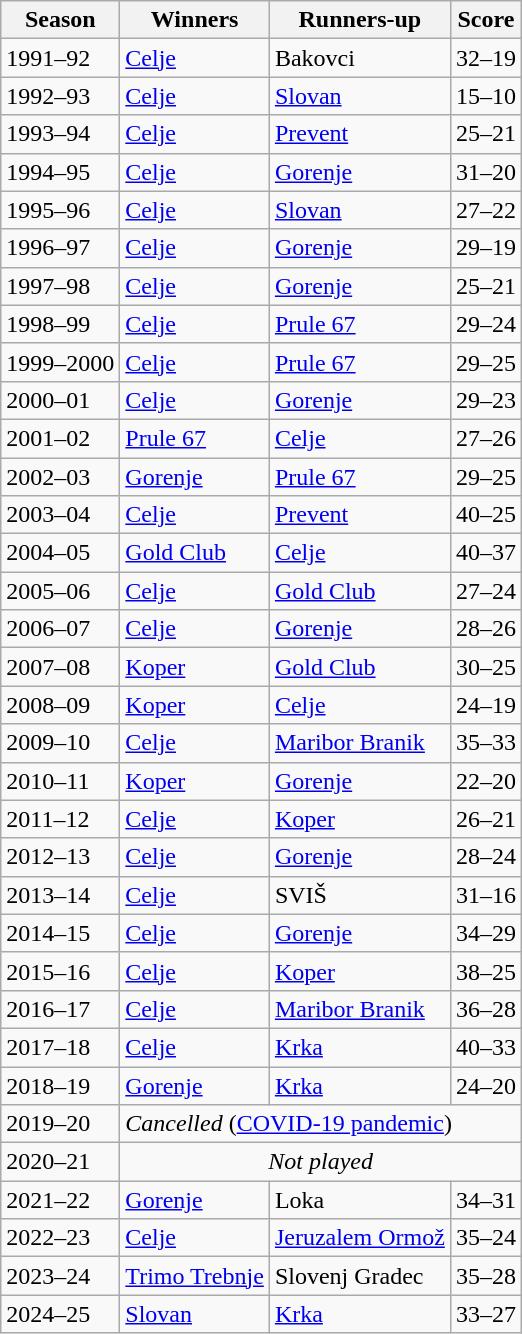<table class="wikitable">
<tr>
<th>Season</th>
<th>Winners</th>
<th>Runners-up</th>
<th>Score</th>
</tr>
<tr>
<td>1991–92</td>
<td><a href='#'>Celje</a></td>
<td>Bakovci</td>
<td>32–19</td>
</tr>
<tr>
<td>1992–93</td>
<td><a href='#'>Celje</a></td>
<td><a href='#'>Slovan</a></td>
<td>15–10</td>
</tr>
<tr>
<td>1993–94</td>
<td><a href='#'>Celje</a></td>
<td><a href='#'>Prevent</a></td>
<td>25–21</td>
</tr>
<tr>
<td>1994–95</td>
<td><a href='#'>Celje</a></td>
<td><a href='#'>Gorenje</a></td>
<td>31–20</td>
</tr>
<tr>
<td>1995–96</td>
<td><a href='#'>Celje</a></td>
<td><a href='#'>Slovan</a></td>
<td>27–22</td>
</tr>
<tr>
<td>1996–97</td>
<td><a href='#'>Celje</a></td>
<td><a href='#'>Gorenje</a></td>
<td>29–19</td>
</tr>
<tr>
<td>1997–98</td>
<td><a href='#'>Celje</a></td>
<td><a href='#'>Gorenje</a></td>
<td>25–21</td>
</tr>
<tr>
<td>1998–99</td>
<td><a href='#'>Celje</a></td>
<td><a href='#'>Prule 67</a></td>
<td>29–24</td>
</tr>
<tr>
<td>1999–2000</td>
<td><a href='#'>Celje</a></td>
<td><a href='#'>Prule 67</a></td>
<td>29–25</td>
</tr>
<tr>
<td>2000–01</td>
<td><a href='#'>Celje</a></td>
<td><a href='#'>Gorenje</a></td>
<td>29–23</td>
</tr>
<tr>
<td>2001–02</td>
<td><a href='#'>Prule 67</a></td>
<td><a href='#'>Celje</a></td>
<td>27–26</td>
</tr>
<tr>
<td>2002–03</td>
<td><a href='#'>Gorenje</a></td>
<td><a href='#'>Prule 67</a></td>
<td>29–25</td>
</tr>
<tr>
<td>2003–04</td>
<td><a href='#'>Celje</a></td>
<td><a href='#'>Prevent</a></td>
<td>40–25</td>
</tr>
<tr>
<td>2004–05</td>
<td><a href='#'>Gold Club</a></td>
<td><a href='#'>Celje</a></td>
<td>40–37</td>
</tr>
<tr>
<td>2005–06</td>
<td><a href='#'>Celje</a></td>
<td><a href='#'>Gold Club</a></td>
<td>27–24</td>
</tr>
<tr>
<td>2006–07</td>
<td><a href='#'>Celje</a></td>
<td><a href='#'>Gorenje</a></td>
<td>28–26</td>
</tr>
<tr>
<td>2007–08</td>
<td><a href='#'>Koper</a></td>
<td><a href='#'>Gold Club</a></td>
<td>30–25</td>
</tr>
<tr>
<td>2008–09</td>
<td><a href='#'>Koper</a></td>
<td><a href='#'>Celje</a></td>
<td>24–19</td>
</tr>
<tr>
<td>2009–10</td>
<td><a href='#'>Celje</a></td>
<td><a href='#'>Maribor Branik</a></td>
<td>35–33</td>
</tr>
<tr>
<td>2010–11</td>
<td><a href='#'>Koper</a></td>
<td><a href='#'>Gorenje</a></td>
<td>22–20</td>
</tr>
<tr>
<td>2011–12</td>
<td><a href='#'>Celje</a></td>
<td><a href='#'>Koper</a></td>
<td>26–21</td>
</tr>
<tr>
<td>2012–13</td>
<td><a href='#'>Celje</a></td>
<td><a href='#'>Gorenje</a></td>
<td>28–24</td>
</tr>
<tr>
<td>2013–14</td>
<td><a href='#'>Celje</a></td>
<td>SVIŠ</td>
<td>31–16</td>
</tr>
<tr>
<td>2014–15</td>
<td><a href='#'>Celje</a></td>
<td><a href='#'>Gorenje</a></td>
<td>34–29</td>
</tr>
<tr>
<td>2015–16</td>
<td><a href='#'>Celje</a></td>
<td><a href='#'>Koper</a></td>
<td>38–25</td>
</tr>
<tr>
<td>2016–17</td>
<td><a href='#'>Celje</a></td>
<td><a href='#'>Maribor Branik</a></td>
<td>36–28</td>
</tr>
<tr>
<td>2017–18</td>
<td><a href='#'>Celje</a></td>
<td><a href='#'>Krka</a></td>
<td>40–33</td>
</tr>
<tr>
<td>2018–19</td>
<td><a href='#'>Gorenje</a></td>
<td><a href='#'>Krka</a></td>
<td>24–20</td>
</tr>
<tr>
<td>2019–20</td>
<td colspan="3"><em>Cancelled</em> (<a href='#'>COVID-19 pandemic</a>)</td>
</tr>
<tr>
<td>2020–21</td>
<td colspan="3" align=center><em>Not played</em></td>
</tr>
<tr>
<td>2021–22</td>
<td><a href='#'>Gorenje</a></td>
<td>Loka</td>
<td>34–31</td>
</tr>
<tr>
<td>2022–23</td>
<td><a href='#'>Celje</a></td>
<td><a href='#'>Jeruzalem Ormož</a></td>
<td>35–24</td>
</tr>
<tr>
<td>2023–24</td>
<td><a href='#'>Trimo Trebnje</a></td>
<td>Slovenj Gradec</td>
<td>35–28</td>
</tr>
<tr>
<td>2024–25</td>
<td><a href='#'>Slovan</a></td>
<td><a href='#'>Krka</a></td>
<td>33–27</td>
</tr>
</table>
